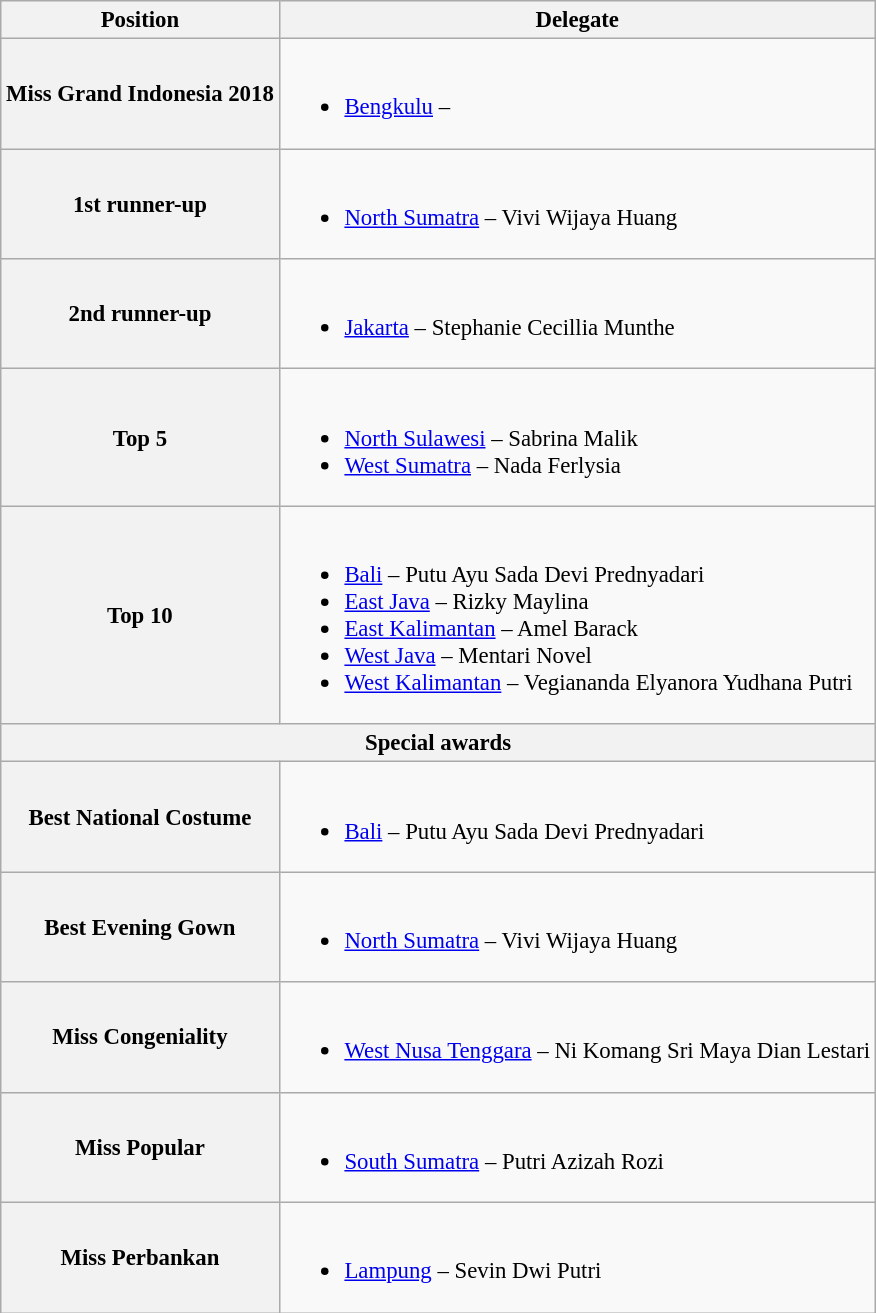<table class="wikitable" style="font-size: 95%";>
<tr>
<th>Position</th>
<th>Delegate</th>
</tr>
<tr>
<th>Miss Grand Indonesia 2018</th>
<td><br><ul><li><a href='#'>Bengkulu</a> – </li></ul></td>
</tr>
<tr>
<th>1st runner-up</th>
<td><br><ul><li><a href='#'>North Sumatra</a> – Vivi Wijaya Huang</li></ul></td>
</tr>
<tr>
<th>2nd runner-up</th>
<td><br><ul><li><a href='#'>Jakarta</a> – Stephanie Cecillia Munthe</li></ul></td>
</tr>
<tr>
<th>Top 5</th>
<td><br><ul><li><a href='#'>North Sulawesi</a> – Sabrina Malik</li><li><a href='#'>West Sumatra</a> – Nada Ferlysia</li></ul></td>
</tr>
<tr>
<th>Top 10</th>
<td><br><ul><li><a href='#'>Bali</a> – Putu Ayu Sada Devi Prednyadari</li><li><a href='#'>East Java</a> – Rizky Maylina</li><li><a href='#'>East Kalimantan</a> – Amel Barack</li><li><a href='#'>West Java</a> – Mentari Novel</li><li><a href='#'>West Kalimantan</a> – Vegiananda Elyanora Yudhana Putri</li></ul></td>
</tr>
<tr>
<th colspan=2>Special awards</th>
</tr>
<tr>
<th>Best National Costume</th>
<td><br><ul><li><a href='#'>Bali</a> – Putu Ayu Sada Devi Prednyadari</li></ul></td>
</tr>
<tr>
<th>Best Evening Gown</th>
<td><br><ul><li><a href='#'>North Sumatra</a> – Vivi Wijaya Huang</li></ul></td>
</tr>
<tr>
<th>Miss Congeniality</th>
<td><br><ul><li><a href='#'>West Nusa Tenggara</a> – Ni Komang Sri Maya Dian Lestari</li></ul></td>
</tr>
<tr>
<th>Miss Popular</th>
<td><br><ul><li><a href='#'>South Sumatra</a> – Putri Azizah Rozi</li></ul></td>
</tr>
<tr>
<th>Miss Perbankan</th>
<td><br><ul><li><a href='#'>Lampung</a> – Sevin Dwi Putri</li></ul></td>
</tr>
</table>
